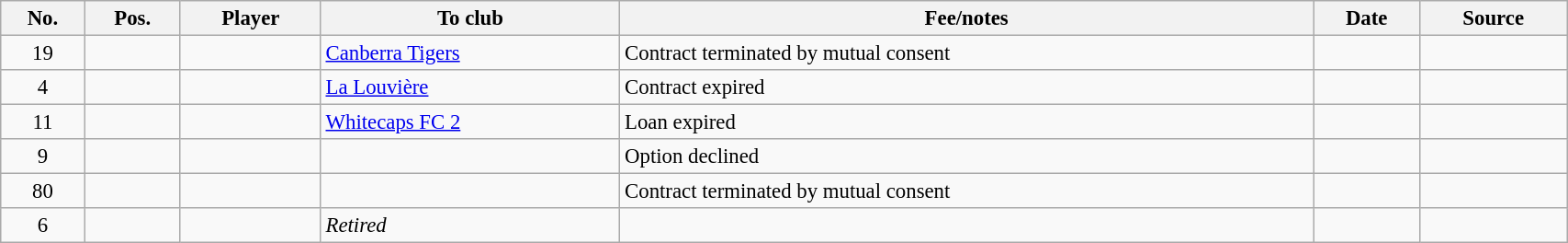<table class="wikitable sortable" style="width:90%; text-align:center; font-size:95%; text-align:left;">
<tr>
<th>No.</th>
<th>Pos.</th>
<th>Player</th>
<th>To club</th>
<th>Fee/notes</th>
<th>Date</th>
<th>Source</th>
</tr>
<tr>
<td align=center>19</td>
<td align=center></td>
<td></td>
<td> <a href='#'>Canberra Tigers</a></td>
<td>Contract terminated by mutual consent</td>
<td></td>
<td></td>
</tr>
<tr>
<td align=center>4</td>
<td align=center></td>
<td></td>
<td> <a href='#'>La Louvière</a></td>
<td>Contract expired</td>
<td></td>
<td></td>
</tr>
<tr>
<td align=center>11</td>
<td align=center></td>
<td></td>
<td> <a href='#'>Whitecaps FC 2</a></td>
<td>Loan expired</td>
<td></td>
<td></td>
</tr>
<tr>
<td align=center>9</td>
<td align=center></td>
<td></td>
<td></td>
<td>Option declined</td>
<td></td>
<td></td>
</tr>
<tr>
<td align=center>80</td>
<td align=center></td>
<td></td>
<td></td>
<td>Contract terminated by mutual consent</td>
<td></td>
<td></td>
</tr>
<tr>
<td align=center>6</td>
<td align=center></td>
<td></td>
<td><em>Retired</em></td>
<td></td>
<td></td>
<td></td>
</tr>
</table>
